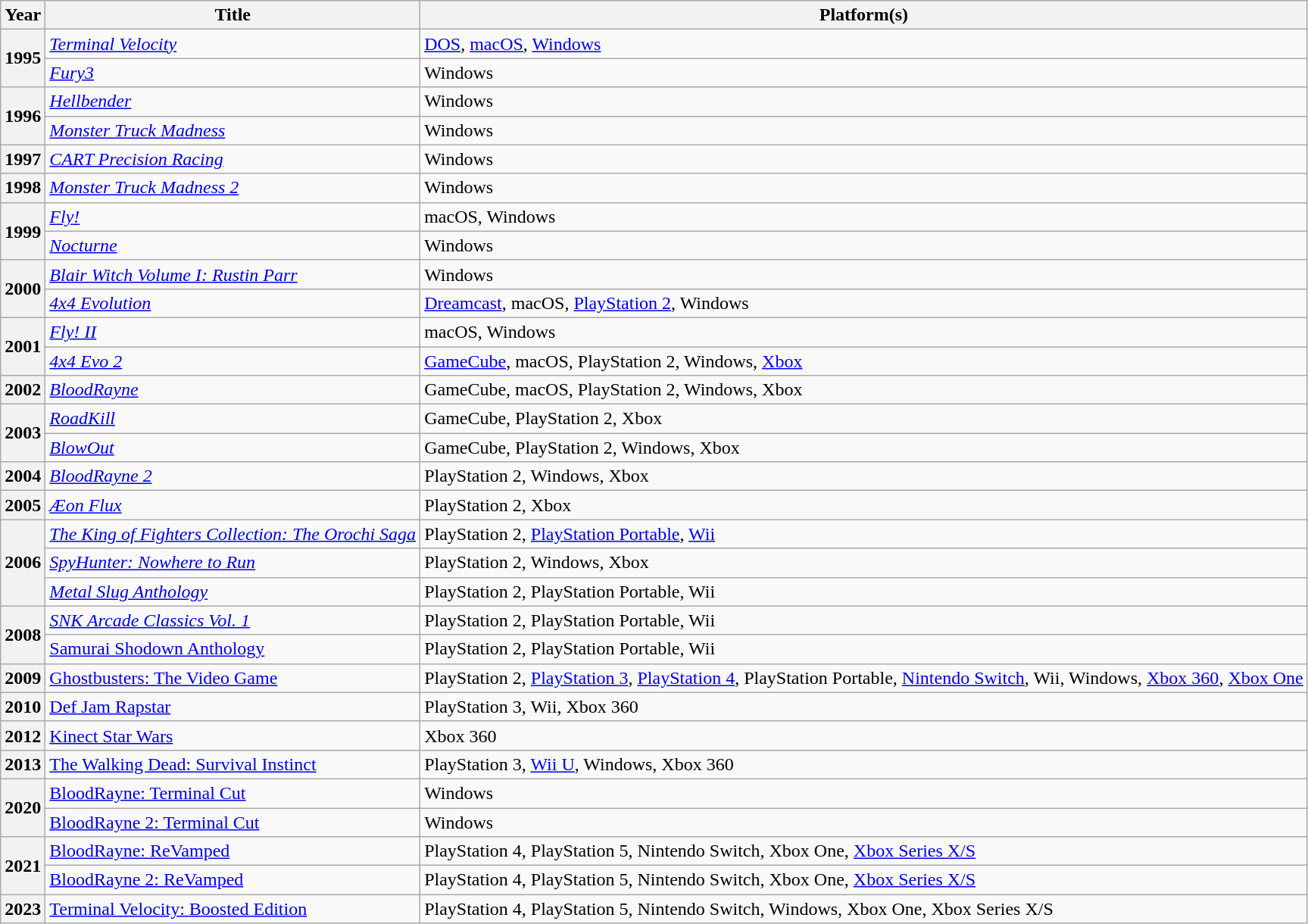<table class="wikitable sortable plainrowheaders">
<tr>
<th scope="col">Year</th>
<th scope="col">Title</th>
<th scope="col">Platform(s)</th>
</tr>
<tr>
<th scope="row" rowspan="2">1995</th>
<td><em><a href='#'>Terminal Velocity</a></em></td>
<td><a href='#'>DOS</a>, <a href='#'>macOS</a>, <a href='#'>Windows</a></td>
</tr>
<tr>
<td><em><a href='#'>Fury3</a></em></td>
<td>Windows</td>
</tr>
<tr>
<th scope="row" rowspan="2">1996</th>
<td><em><a href='#'>Hellbender</a></em></td>
<td>Windows</td>
</tr>
<tr>
<td><em><a href='#'>Monster Truck Madness</a></em></td>
<td>Windows</td>
</tr>
<tr>
<th scope="row">1997</th>
<td><em><a href='#'>CART Precision Racing</a></em></td>
<td>Windows</td>
</tr>
<tr>
<th scope="row">1998</th>
<td><em><a href='#'>Monster Truck Madness 2</a></em></td>
<td>Windows</td>
</tr>
<tr>
<th scope="row" rowspan="2">1999</th>
<td><em><a href='#'>Fly!</a></em></td>
<td>macOS, Windows</td>
</tr>
<tr>
<td><em><a href='#'>Nocturne</a></em></td>
<td>Windows</td>
</tr>
<tr>
<th scope="row" rowspan="2">2000</th>
<td><em><a href='#'>Blair Witch Volume I: Rustin Parr</a></em></td>
<td>Windows</td>
</tr>
<tr>
<td><em><a href='#'>4x4 Evolution</a></em></td>
<td><a href='#'>Dreamcast</a>, macOS, <a href='#'>PlayStation 2</a>, Windows</td>
</tr>
<tr>
<th scope="row" rowspan="2">2001</th>
<td><em><a href='#'>Fly! II</a></em></td>
<td>macOS, Windows</td>
</tr>
<tr>
<td><em><a href='#'>4x4 Evo 2</a></em></td>
<td><a href='#'>GameCube</a>, macOS, PlayStation 2, Windows, <a href='#'>Xbox</a></td>
</tr>
<tr>
<th scope="row">2002</th>
<td><em><a href='#'>BloodRayne</a></em></td>
<td>GameCube, macOS, PlayStation 2, Windows, Xbox</td>
</tr>
<tr>
<th scope="row" rowspan="2">2003</th>
<td><em><a href='#'>RoadKill</a></em></td>
<td>GameCube, PlayStation 2, Xbox</td>
</tr>
<tr>
<td><em><a href='#'>BlowOut</a></em></td>
<td>GameCube, PlayStation 2, Windows, Xbox</td>
</tr>
<tr>
<th scope="row">2004</th>
<td><em><a href='#'>BloodRayne 2</a></em></td>
<td>PlayStation 2, Windows, Xbox</td>
</tr>
<tr>
<th scope="row">2005</th>
<td><em><a href='#'>Æon Flux</a></em></td>
<td>PlayStation 2, Xbox</td>
</tr>
<tr>
<th scope="row" rowspan="3">2006</th>
<td><em><a href='#'>The King of Fighters Collection: The Orochi Saga</a></em></td>
<td>PlayStation 2, <a href='#'>PlayStation Portable</a>, <a href='#'>Wii</a></td>
</tr>
<tr>
<td><em><a href='#'>SpyHunter: Nowhere to Run</a></em></td>
<td>PlayStation 2, Windows, Xbox</td>
</tr>
<tr>
<td><em><a href='#'>Metal Slug Anthology</a></em></td>
<td>PlayStation 2, PlayStation Portable, Wii</td>
</tr>
<tr>
<th scope="row" rowspan="2">2008</th>
<td><em><a href='#'>SNK Arcade Classics Vol. 1</a></td>
<td>PlayStation 2, PlayStation Portable, Wii</td>
</tr>
<tr>
<td></em><a href='#'>Samurai Shodown Anthology</a><em></td>
<td>PlayStation 2, PlayStation Portable, Wii</td>
</tr>
<tr>
<th scope="row">2009</th>
<td></em><a href='#'>Ghostbusters: The Video Game</a><em></td>
<td>PlayStation 2, <a href='#'>PlayStation 3</a>, <a href='#'>PlayStation 4</a>, PlayStation Portable, <a href='#'>Nintendo Switch</a>, Wii, Windows, <a href='#'>Xbox 360</a>, <a href='#'>Xbox One</a></td>
</tr>
<tr>
<th scope="row">2010</th>
<td></em><a href='#'>Def Jam Rapstar</a><em></td>
<td>PlayStation 3, Wii, Xbox 360</td>
</tr>
<tr>
<th scope="row">2012</th>
<td></em><a href='#'>Kinect Star Wars</a><em></td>
<td>Xbox 360</td>
</tr>
<tr>
<th scope="row">2013</th>
<td></em><a href='#'>The Walking Dead: Survival Instinct</a><em></td>
<td>PlayStation 3, <a href='#'>Wii U</a>, Windows, Xbox 360</td>
</tr>
<tr>
<th scope="row" rowspan="2">2020</th>
<td></em><a href='#'>BloodRayne: Terminal Cut</a><em></td>
<td>Windows</td>
</tr>
<tr>
<td></em><a href='#'>BloodRayne 2: Terminal Cut</a><em></td>
<td>Windows</td>
</tr>
<tr>
<th scope="row" rowspan="2">2021</th>
<td></em><a href='#'>BloodRayne: ReVamped</a><em></td>
<td>PlayStation 4, PlayStation 5, Nintendo Switch, Xbox One, <a href='#'>Xbox Series X/S</a></td>
</tr>
<tr>
<td></em><a href='#'>BloodRayne 2: ReVamped</a><em></td>
<td>PlayStation 4, PlayStation 5, Nintendo Switch, Xbox One, <a href='#'>Xbox Series X/S</a></td>
</tr>
<tr>
<th scope="row">2023</th>
<td></em><a href='#'>Terminal Velocity: Boosted Edition</a><em></td>
<td>PlayStation 4, PlayStation 5, Nintendo Switch, Windows, Xbox One, Xbox Series X/S</td>
</tr>
</table>
